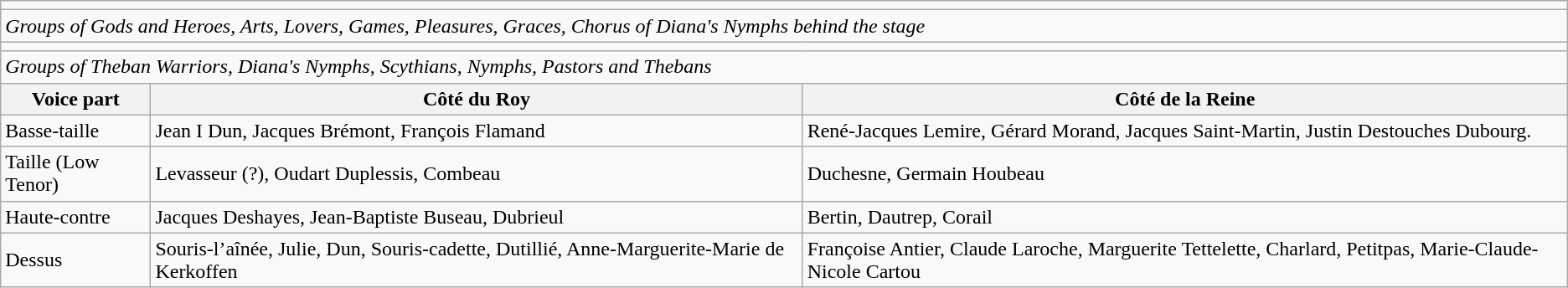<table class="wikitable">
<tr>
<td colspan="3" align="left"></td>
</tr>
<tr>
<td colspan="3"><em>Groups of Gods and Heroes, Arts, Lovers, Games, Pleasures, Graces, Chorus of Diana's Nymphs behind the stage</em></td>
</tr>
<tr>
<td colspan="3" align="left"></td>
</tr>
<tr>
<td colspan="3"><em>Groups of Theban Warriors, Diana's Nymphs, Scythians, Nymphs, Pastors and Thebans</em></td>
</tr>
<tr>
<th>Voice part</th>
<th>Côté du Roy</th>
<th>Côté de la Reine</th>
</tr>
<tr>
<td>Basse-taille</td>
<td>Jean I Dun, Jacques Brémont, François Flamand</td>
<td>René-Jacques Lemire, Gérard Morand, Jacques Saint-Martin, Justin Destouches Dubourg.</td>
</tr>
<tr>
<td>Taille (Low Tenor)</td>
<td>Levasseur (?), Oudart Duplessis, Combeau</td>
<td>Duchesne, Germain Houbeau</td>
</tr>
<tr>
<td>Haute-contre</td>
<td>Jacques Deshayes, Jean-Baptiste Buseau, Dubrieul</td>
<td>Bertin, Dautrep, Corail</td>
</tr>
<tr>
<td>Dessus</td>
<td>Souris-l’aînée, Julie, Dun, Souris-cadette, Dutillié, Anne-Marguerite-Marie de Kerkoffen</td>
<td>Françoise Antier, Claude Laroche, Marguerite Tettelette, Charlard, Petitpas, Marie-Claude-Nicole Cartou</td>
</tr>
</table>
